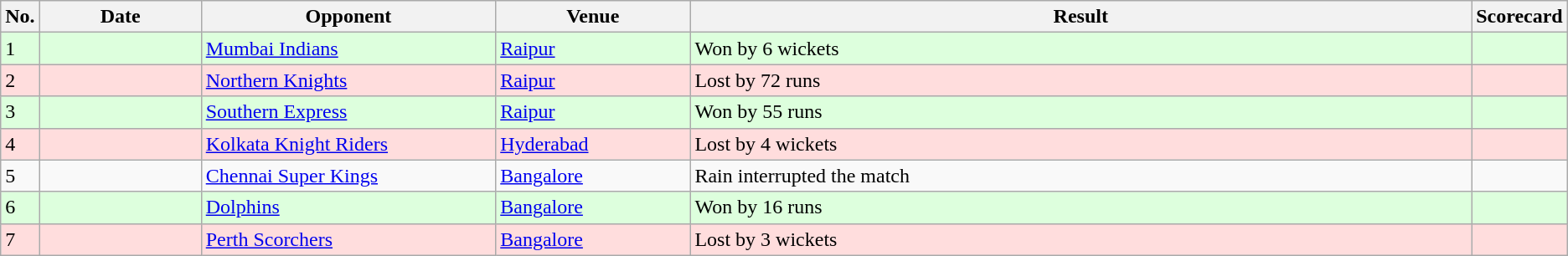<table class="wikitable sortable">
<tr>
<th style="width:2%;">No.</th>
<th style="width:11%;">Date</th>
<th style="width:20%;">Opponent</th>
<th style="width:13%;">Venue</th>
<th style="width:55%;">Result</th>
<th style="width:9%;">Scorecard</th>
</tr>
<tr style="background:#dfd;">
<td>1</td>
<td></td>
<td><a href='#'>Mumbai Indians</a></td>
<td><a href='#'>Raipur</a></td>
<td><span></span>Won by 6 wickets</td>
<td></td>
</tr>
<tr style="background:#fdd;">
<td>2</td>
<td></td>
<td><a href='#'>Northern Knights</a></td>
<td><a href='#'>Raipur</a></td>
<td><span></span>Lost by 72 runs</td>
<td></td>
</tr>
<tr style="background:#dfd;">
<td>3</td>
<td></td>
<td><a href='#'>Southern Express</a></td>
<td><a href='#'>Raipur</a></td>
<td><span></span>Won by 55 runs</td>
<td></td>
</tr>
<tr style="background:#fdd;">
<td>4</td>
<td></td>
<td><a href='#'>Kolkata Knight Riders</a></td>
<td><a href='#'>Hyderabad</a></td>
<td><span></span>Lost by 4 wickets</td>
<td></td>
</tr>
<tr>
<td>5</td>
<td></td>
<td><a href='#'>Chennai Super Kings</a></td>
<td><a href='#'>Bangalore</a></td>
<td><span></span>Rain interrupted the match</td>
<td></td>
</tr>
<tr style="background:#dfd;">
<td>6</td>
<td></td>
<td><a href='#'>Dolphins</a></td>
<td><a href='#'>Bangalore</a></td>
<td><span></span>Won by 16 runs</td>
<td></td>
</tr>
<tr style="background:#fdd;">
<td>7</td>
<td></td>
<td><a href='#'>Perth Scorchers</a></td>
<td><a href='#'>Bangalore</a></td>
<td><span></span>Lost by 3 wickets</td>
<td></td>
</tr>
</table>
